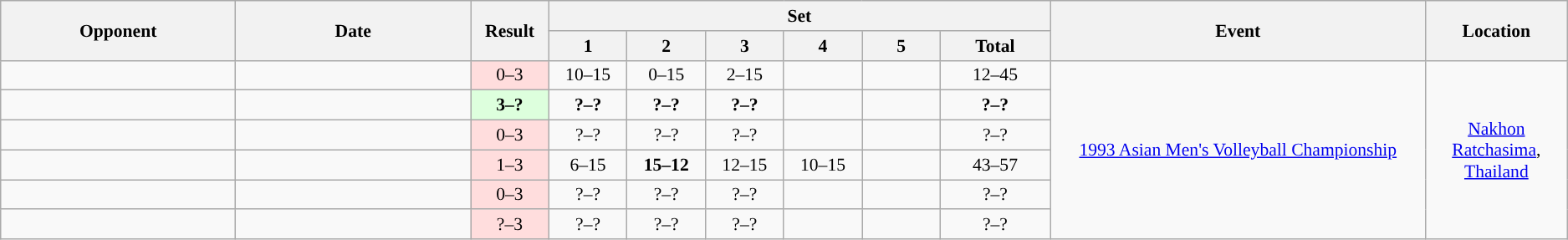<table class="wikitable" style="font-size: 90%">
<tr>
<th rowspan=2 width=15%>Opponent</th>
<th rowspan=2 width=15%>Date</th>
<th rowspan=2 width=5%>Result</th>
<th colspan=6>Set</th>
<th rowspan=2 width=24%>Event</th>
<th rowspan=2 width=16%>Location</th>
</tr>
<tr>
<th width=5%>1</th>
<th width=5%>2</th>
<th width=5%>3</th>
<th width=5%>4</th>
<th width=5%>5</th>
<th width=7%>Total</th>
</tr>
<tr style="text-align:center;">
<td style="text-align:left;"></td>
<td></td>
<td style="background:#ffdddd;">0–3</td>
<td>10–15</td>
<td>0–15</td>
<td>2–15</td>
<td></td>
<td></td>
<td>12–45</td>
<td rowspan=6><a href='#'>1993 Asian Men's Volleyball Championship</a></td>
<td rowspan=6><a href='#'>Nakhon Ratchasima</a>, <a href='#'>Thailand</a></td>
</tr>
<tr style="text-align:center;">
<td style="text-align:left;"></td>
<td></td>
<td style="background:#ddffdd;"><strong>3–?</strong></td>
<td><strong>?–?</strong></td>
<td><strong>?–?</strong></td>
<td><strong>?–?</strong></td>
<td></td>
<td></td>
<td><strong>?–?</strong></td>
</tr>
<tr style="text-align:center;">
<td style="text-align:left;"></td>
<td></td>
<td style="background:#ffdddd;">0–3</td>
<td>?–?</td>
<td>?–?</td>
<td>?–?</td>
<td></td>
<td></td>
<td>?–?</td>
</tr>
<tr style="text-align:center;">
<td style="text-align:left;"></td>
<td></td>
<td style="background:#ffdddd;">1–3</td>
<td>6–15</td>
<td><strong>15–12</strong></td>
<td>12–15</td>
<td>10–15</td>
<td></td>
<td>43–57</td>
</tr>
<tr style="text-align:center;">
<td style="text-align:left;"></td>
<td></td>
<td style="background:#ffdddd;">0–3</td>
<td>?–?</td>
<td>?–?</td>
<td>?–?</td>
<td></td>
<td></td>
<td>?–?</td>
</tr>
<tr style="text-align:center;">
<td style="text-align:left;"></td>
<td></td>
<td style="background:#ffdddd;">?–3</td>
<td>?–?</td>
<td>?–?</td>
<td>?–?</td>
<td></td>
<td></td>
<td>?–?</td>
</tr>
</table>
